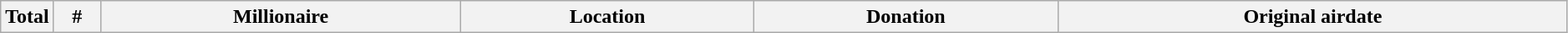<table class="wikitable plainrowheaders" width="99%">
<tr>
<th width="30">Total</th>
<th width="30">#</th>
<th>Millionaire</th>
<th>Location</th>
<th>Donation</th>
<th>Original airdate<br>







</th>
</tr>
</table>
